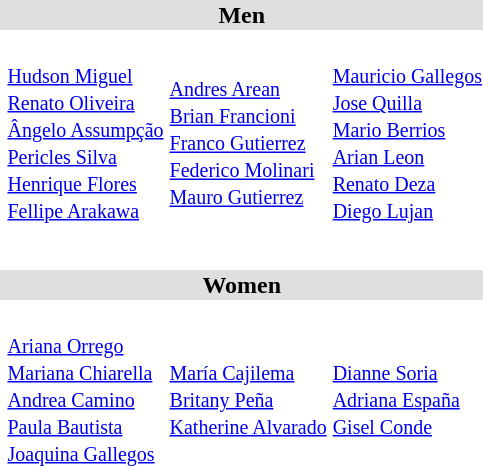<table>
<tr style="background:#dfdfdf;">
<td colspan="4" style="text-align:center;"><strong>Men</strong></td>
</tr>
<tr>
<th scope=row style="text-align:left"></th>
<td><br><small><a href='#'>Hudson Miguel</a><br><a href='#'>Renato Oliveira</a><br><a href='#'>Ângelo Assumpção</a><br><a href='#'>Pericles Silva</a><br><a href='#'>Henrique Flores</a><br><a href='#'>Fellipe Arakawa</a></small></td>
<td><br><small><a href='#'>Andres Arean</a><br><a href='#'>Brian Francioni</a><br><a href='#'>Franco Gutierrez</a><br><a href='#'>Federico Molinari</a><br><a href='#'>Mauro Gutierrez</a></small></td>
<td><br><small><a href='#'>Mauricio Gallegos</a><br><a href='#'>Jose Quilla</a><br><a href='#'>Mario Berrios</a><br><a href='#'>Arian Leon</a><br><a href='#'>Renato Deza</a><br><a href='#'>Diego Lujan</a></small></td>
</tr>
<tr>
<th scope=row style="text-align:left"></th>
<td></td>
<td></td>
<td></td>
</tr>
<tr>
<th scope=row style="text-align:left"></th>
<td></td>
<td></td>
<td></td>
</tr>
<tr>
<th scope=row style="text-align:left"></th>
<td></td>
<td></td>
<td></td>
</tr>
<tr>
<th scope=row style="text-align:left"></th>
<td></td>
<td></td>
<td></td>
</tr>
<tr>
<th scope=row style="text-align:left"></th>
<td></td>
<td></td>
<td></td>
</tr>
<tr>
<th scope=row style="text-align:left"></th>
<td></td>
<td></td>
<td></td>
</tr>
<tr>
<th scope=row style="text-align:left"></th>
<td></td>
<td></td>
<td></td>
</tr>
<tr style="background:#dfdfdf;">
<td colspan="4" style="text-align:center;"><strong>Women</strong></td>
</tr>
<tr>
<th scope=row style="text-align:left"></th>
<td><br><small><a href='#'>Ariana Orrego</a><br><a href='#'>Mariana Chiarella</a><br><a href='#'>Andrea Camino</a><br><a href='#'>Paula Bautista</a><br><a href='#'>Joaquina Gallegos</a></small></td>
<td><br><small><a href='#'>María Cajilema</a><br><a href='#'>Britany Peña</a><br><a href='#'>Katherine Alvarado</a></small></td>
<td><br><small><a href='#'>Dianne Soria</a><br><a href='#'>Adriana España</a><br><a href='#'>Gisel Conde</a></small></td>
</tr>
<tr>
<th scope=row style="text-align:left"></th>
<td></td>
<td></td>
<td></td>
</tr>
<tr>
<th scope=row style="text-align:left"></th>
<td></td>
<td></td>
<td></td>
</tr>
<tr>
<th scope=row style="text-align:left"></th>
<td></td>
<td></td>
<td></td>
</tr>
<tr>
<th scope=row style="text-align:left"></th>
<td></td>
<td></td>
<td></td>
</tr>
<tr>
<th scope=row style="text-align:left"></th>
<td></td>
<td></td>
<td></td>
</tr>
</table>
